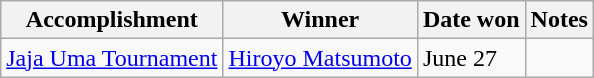<table class="wikitable">
<tr>
<th>Accomplishment</th>
<th>Winner</th>
<th>Date won</th>
<th>Notes</th>
</tr>
<tr>
<td><a href='#'>Jaja Uma Tournament</a></td>
<td><a href='#'>Hiroyo Matsumoto</a></td>
<td>June 27</td>
<td></td>
</tr>
</table>
